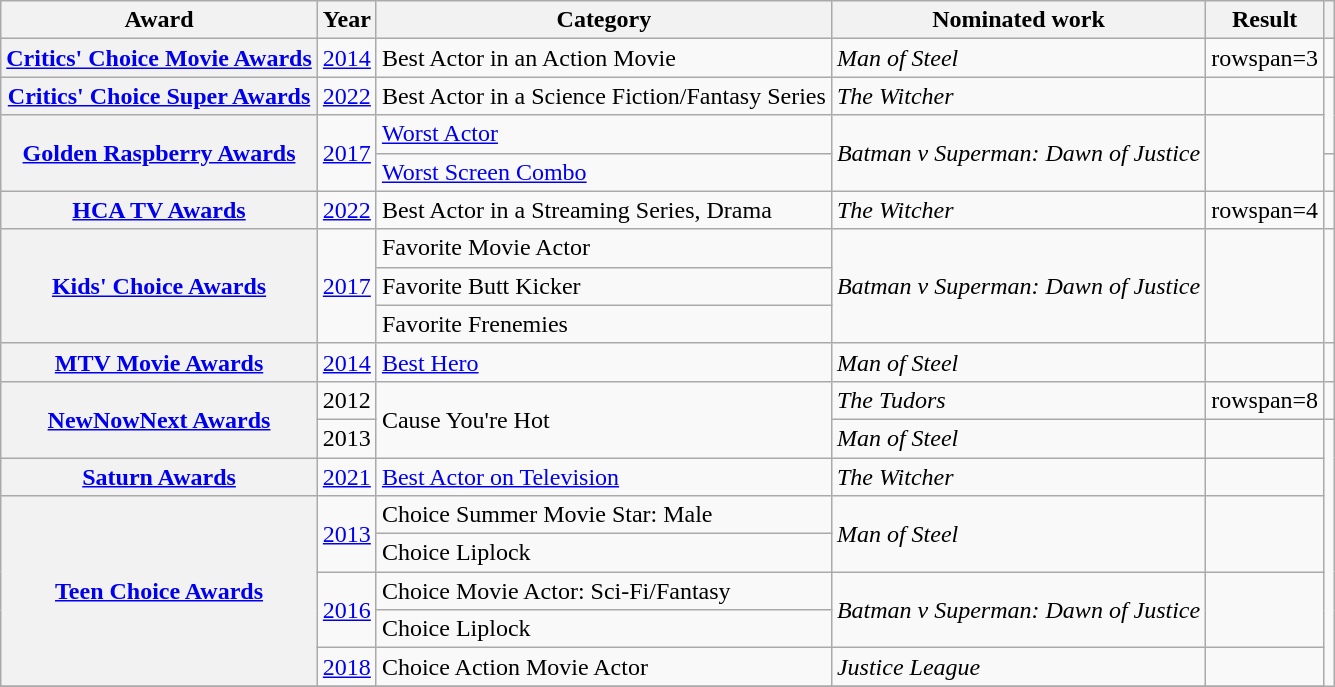<table class="wikitable sortable plainrowheaders">
<tr>
<th scope="col">Award</th>
<th scope="col">Year</th>
<th scope="col">Category</th>
<th scope="col">Nominated work</th>
<th scope="col">Result</th>
<th scope="col" class="unsortable"></th>
</tr>
<tr>
<th scope="row"><a href='#'>Critics' Choice Movie Awards</a></th>
<td><a href='#'>2014</a></td>
<td>Best Actor in an Action Movie</td>
<td><em>Man of Steel</em></td>
<td>rowspan=3 </td>
<td style="text-align: center;"></td>
</tr>
<tr>
<th scope="row"><a href='#'>Critics' Choice Super Awards</a></th>
<td><a href='#'>2022</a></td>
<td>Best Actor in a Science Fiction/Fantasy Series</td>
<td><em>The Witcher</em></td>
<td style="text-align: center;"></td>
</tr>
<tr>
<th scope="row" rowspan=2><a href='#'>Golden Raspberry Awards</a></th>
<td rowspan=2><a href='#'>2017</a></td>
<td><a href='#'>Worst Actor</a></td>
<td rowspan=2><em>Batman v Superman: Dawn of Justice</em></td>
<td rowspan=2 style="text-align: center;"></td>
</tr>
<tr>
<td><a href='#'>Worst Screen Combo</a> </td>
<td></td>
</tr>
<tr>
<th scope="row"><a href='#'>HCA TV Awards</a></th>
<td><a href='#'>2022</a></td>
<td>Best Actor in a Streaming Series, Drama</td>
<td><em>The Witcher</em></td>
<td>rowspan=4 </td>
<td style="text-align: center;"></td>
</tr>
<tr>
<th scope="row" rowspan=3><a href='#'>Kids' Choice Awards</a></th>
<td rowspan=3><a href='#'>2017</a></td>
<td>Favorite Movie Actor</td>
<td rowspan=3><em>Batman v Superman: Dawn of Justice</em></td>
<td rowspan=3 style="text-align: center;"></td>
</tr>
<tr>
<td>Favorite Butt Kicker</td>
</tr>
<tr>
<td>Favorite Frenemies </td>
</tr>
<tr>
<th scope="row"><a href='#'>MTV Movie Awards</a></th>
<td><a href='#'>2014</a></td>
<td><a href='#'>Best Hero</a></td>
<td><em>Man of Steel</em></td>
<td></td>
<td style="text-align: center;"></td>
</tr>
<tr>
<th scope="row" rowspan=2><a href='#'>NewNowNext Awards</a></th>
<td>2012</td>
<td rowspan=2>Cause You're Hot</td>
<td><em>The Tudors</em></td>
<td>rowspan=8 </td>
<td style="text-align: center;"></td>
</tr>
<tr>
<td>2013</td>
<td><em>Man of Steel</em></td>
<td style="text-align: center;"></td>
</tr>
<tr>
<th scope="row"><a href='#'>Saturn Awards</a></th>
<td><a href='#'>2021</a></td>
<td><a href='#'>Best Actor on Television</a></td>
<td><em>The Witcher</em></td>
<td style="text-align: center;"></td>
</tr>
<tr>
<th scope="row" rowspan=5><a href='#'>Teen Choice Awards</a></th>
<td rowspan=2><a href='#'>2013</a></td>
<td>Choice Summer Movie Star: Male</td>
<td rowspan=2><em>Man of Steel</em></td>
<td rowspan=2 style="text-align: center;"></td>
</tr>
<tr>
<td>Choice Liplock </td>
</tr>
<tr>
<td rowspan=2><a href='#'>2016</a></td>
<td>Choice Movie Actor: Sci-Fi/Fantasy</td>
<td rowspan=2><em>Batman v Superman: Dawn of Justice</em></td>
<td rowspan=2 style="text-align: center;"></td>
</tr>
<tr>
<td>Choice Liplock </td>
</tr>
<tr>
<td><a href='#'>2018</a></td>
<td>Choice Action Movie Actor</td>
<td><em>Justice League</em></td>
<td style="text-align: center;"></td>
</tr>
<tr>
</tr>
</table>
